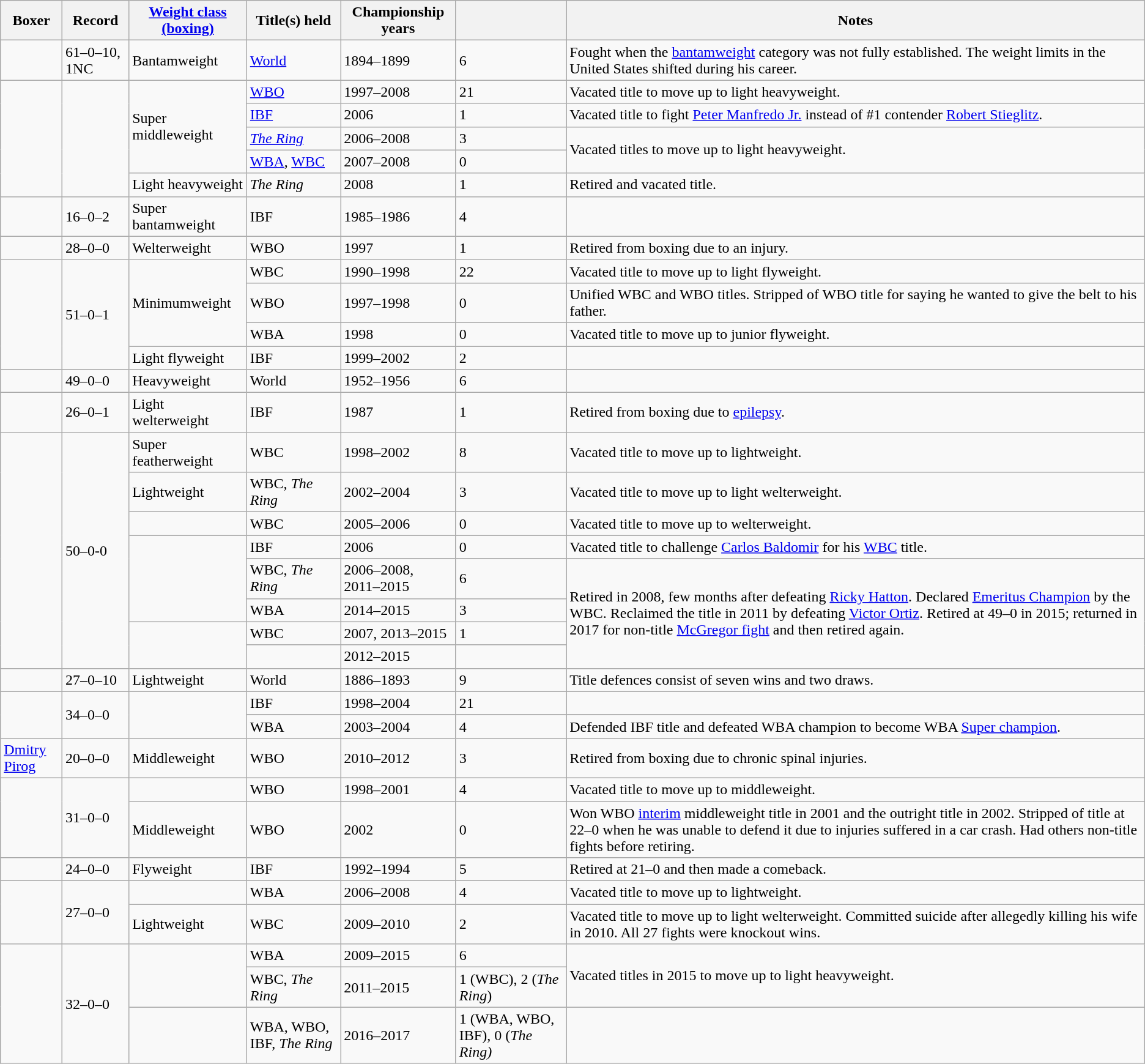<table class="wikitable sortable">
<tr>
<th>Boxer</th>
<th>Record</th>
<th><a href='#'>Weight class (boxing)</a></th>
<th>Title(s) held</th>
<th>Championship years</th>
<th></th>
<th>Notes</th>
</tr>
<tr>
<td></td>
<td>61–0–10, 1NC</td>
<td>Bantamweight</td>
<td><a href='#'>World</a></td>
<td>1894–1899</td>
<td>6</td>
<td>Fought when the <a href='#'>bantamweight</a> category was not fully established. The weight limits in the United States shifted during his career.</td>
</tr>
<tr>
<td rowspan="5"></td>
<td rowspan="5"></td>
<td rowspan="4">Super middleweight</td>
<td><a href='#'>WBO</a></td>
<td>1997–2008</td>
<td>21</td>
<td>Vacated title to move up to light heavyweight.</td>
</tr>
<tr>
<td><a href='#'>IBF</a></td>
<td>2006</td>
<td>1</td>
<td>Vacated title to fight <a href='#'>Peter Manfredo Jr.</a> instead of #1 contender <a href='#'>Robert Stieglitz</a>.</td>
</tr>
<tr>
<td><em><a href='#'>The Ring</a></em></td>
<td>2006–2008</td>
<td>3</td>
<td rowspan="2">Vacated titles to move up to light heavyweight.</td>
</tr>
<tr>
<td><a href='#'>WBA</a>, <a href='#'>WBC</a></td>
<td>2007–2008</td>
<td>0</td>
</tr>
<tr>
<td>Light heavyweight</td>
<td><em>The Ring</em></td>
<td>2008</td>
<td>1</td>
<td>Retired and vacated title.</td>
</tr>
<tr>
<td></td>
<td>16–0–2</td>
<td>Super bantamweight</td>
<td>IBF</td>
<td>1985–1986</td>
<td>4</td>
<td></td>
</tr>
<tr>
<td></td>
<td>28–0–0</td>
<td>Welterweight</td>
<td>WBO</td>
<td>1997</td>
<td>1</td>
<td>Retired from boxing due to an injury.</td>
</tr>
<tr>
<td rowspan="4"></td>
<td rowspan="4">51–0–1</td>
<td rowspan="3">Minimumweight</td>
<td>WBC</td>
<td>1990–1998</td>
<td>22</td>
<td>Vacated title to move up to light flyweight.</td>
</tr>
<tr>
<td>WBO</td>
<td>1997–1998</td>
<td>0</td>
<td>Unified WBC and WBO titles. Stripped of WBO title for saying he wanted to give the belt to his father.</td>
</tr>
<tr>
<td>WBA</td>
<td>1998</td>
<td>0</td>
<td>Vacated title to move up to junior flyweight.</td>
</tr>
<tr>
<td>Light flyweight</td>
<td>IBF</td>
<td>1999–2002</td>
<td>2</td>
<td></td>
</tr>
<tr>
<td></td>
<td>49–0–0</td>
<td>Heavyweight</td>
<td>World</td>
<td>1952–1956</td>
<td>6</td>
<td></td>
</tr>
<tr>
<td></td>
<td>26–0–1</td>
<td>Light welterweight</td>
<td>IBF</td>
<td>1987</td>
<td>1</td>
<td>Retired from boxing due to <a href='#'>epilepsy</a>.</td>
</tr>
<tr>
<td rowspan="8"></td>
<td rowspan="8">50–0-0</td>
<td>Super featherweight</td>
<td>WBC</td>
<td>1998–2002</td>
<td>8</td>
<td>Vacated title to move up to lightweight.</td>
</tr>
<tr>
<td>Lightweight</td>
<td>WBC, <em>The Ring</em></td>
<td>2002–2004</td>
<td>3</td>
<td>Vacated title to move up to light welterweight.</td>
</tr>
<tr>
<td></td>
<td>WBC</td>
<td>2005–2006</td>
<td>0</td>
<td>Vacated title to move up to welterweight.</td>
</tr>
<tr>
<td rowspan="3"></td>
<td>IBF</td>
<td>2006</td>
<td>0</td>
<td>Vacated title to challenge <a href='#'>Carlos Baldomir</a> for his <a href='#'>WBC</a> title.</td>
</tr>
<tr>
<td>WBC, <em>The Ring</em></td>
<td>2006–2008, 2011–2015</td>
<td>6</td>
<td rowspan="4">Retired in 2008, few months after defeating <a href='#'>Ricky Hatton</a>. Declared <a href='#'>Emeritus Champion</a> by the WBC. Reclaimed the title in 2011 by defeating <a href='#'>Victor Ortiz</a>. Retired at 49–0 in 2015; returned in 2017 for non-title <a href='#'>McGregor fight</a> and then retired again.</td>
</tr>
<tr>
<td>WBA</td>
<td>2014–2015</td>
<td>3</td>
</tr>
<tr>
<td rowspan="2"></td>
<td>WBC</td>
<td>2007, 2013–2015</td>
<td>1</td>
</tr>
<tr>
<td></td>
<td>2012–2015</td>
<td></td>
</tr>
<tr>
<td></td>
<td>27–0–10</td>
<td>Lightweight</td>
<td>World</td>
<td>1886–1893</td>
<td>9</td>
<td>Title defences consist of seven wins and two draws.</td>
</tr>
<tr>
<td rowspan="2"></td>
<td rowspan="2">34–0–0</td>
<td rowspan="2"></td>
<td>IBF</td>
<td>1998–2004</td>
<td>21</td>
<td></td>
</tr>
<tr>
<td>WBA</td>
<td>2003–2004</td>
<td>4</td>
<td>Defended IBF title and defeated WBA champion to become WBA <a href='#'>Super champion</a>.</td>
</tr>
<tr>
<td><a href='#'>Dmitry Pirog</a></td>
<td>20–0–0</td>
<td>Middleweight</td>
<td>WBO</td>
<td>2010–2012</td>
<td>3</td>
<td>Retired from boxing due to chronic spinal injuries.</td>
</tr>
<tr>
<td rowspan="2"></td>
<td rowspan="2">31–0–0</td>
<td></td>
<td>WBO</td>
<td>1998–2001</td>
<td>4</td>
<td>Vacated title to move up to middleweight.</td>
</tr>
<tr>
<td>Middleweight</td>
<td>WBO</td>
<td>2002</td>
<td>0</td>
<td>Won WBO <a href='#'>interim</a> middleweight title in 2001 and the outright title in 2002. Stripped of title at 22–0 when he was unable to defend it due to injuries suffered in a car crash. Had others non-title fights before retiring.</td>
</tr>
<tr>
<td></td>
<td>24–0–0</td>
<td>Flyweight</td>
<td>IBF</td>
<td>1992–1994</td>
<td>5</td>
<td>Retired at 21–0 and then made a comeback.</td>
</tr>
<tr>
<td rowspan="2"></td>
<td rowspan="2">27–0–0</td>
<td></td>
<td>WBA</td>
<td>2006–2008</td>
<td>4</td>
<td>Vacated title to move up to lightweight.</td>
</tr>
<tr>
<td>Lightweight</td>
<td>WBC</td>
<td>2009–2010</td>
<td>2</td>
<td>Vacated title to move up to light welterweight. Committed suicide after allegedly killing his wife in 2010. All 27 fights were knockout wins.</td>
</tr>
<tr>
<td rowspan="3"></td>
<td rowspan="3">32–0–0</td>
<td rowspan="2"></td>
<td>WBA</td>
<td>2009–2015</td>
<td>6</td>
<td rowspan="2">Vacated titles in 2015 to move up to light heavyweight.</td>
</tr>
<tr>
<td>WBC, <em>The Ring</em></td>
<td>2011–2015</td>
<td>1 (WBC), 2 (<em>The Ring</em>)</td>
</tr>
<tr>
<td></td>
<td>WBA, WBO, IBF, <em>The Ring</em></td>
<td>2016–2017</td>
<td>1 (WBA, WBO, IBF), 0 (<em>The Ring)</em></td>
<td></td>
</tr>
</table>
